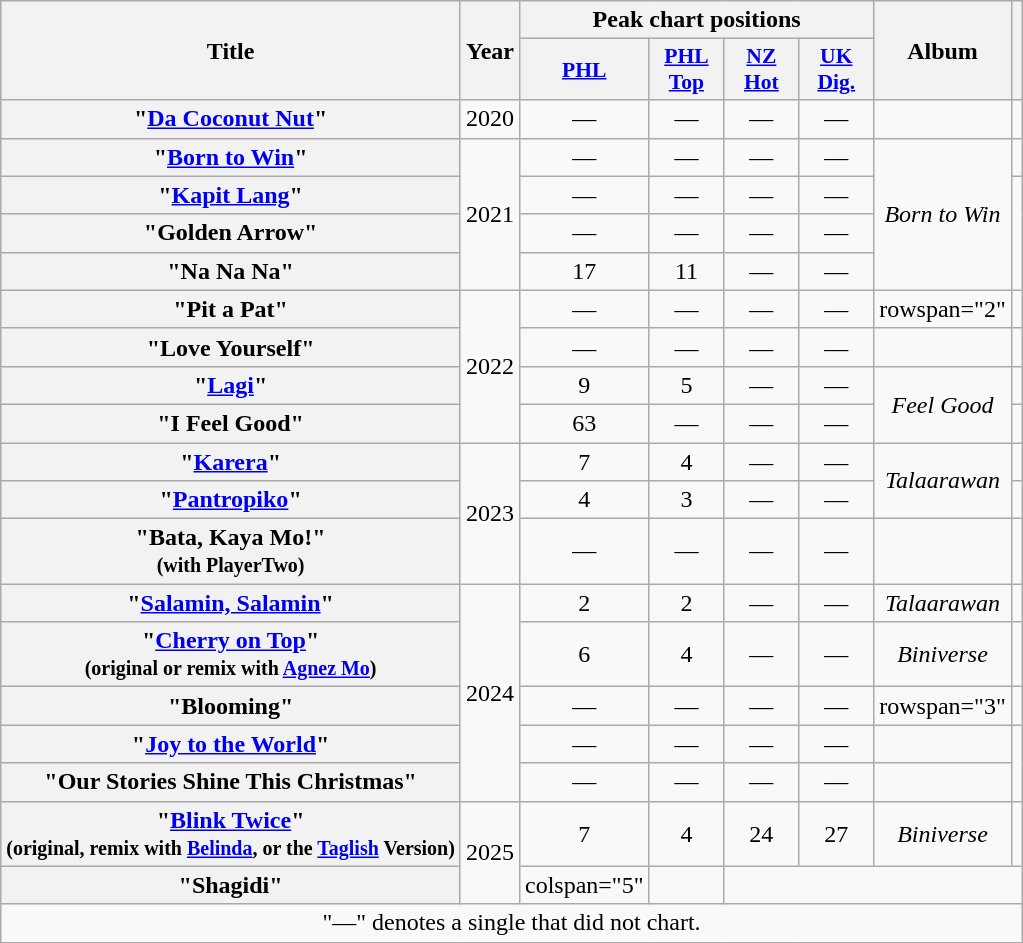<table class="wikitable plainrowheaders" style="text-align:center;">
<tr>
<th scope="col" rowspan="2">Title</th>
<th scope="col" rowspan="2">Year</th>
<th colspan="4" scope="colgroup">Peak chart positions</th>
<th rowspan="2" scope="col">Album</th>
<th rowspan="2" scope="col"></th>
</tr>
<tr>
<th scope="col" style="width:3em;font-size:90%;"><a href='#'>PHL</a><br></th>
<th scope="col" style="width:3em;font-size:90%;"><a href='#'>PHL Top</a><br></th>
<th scope="col" style="width:3em;font-size:90%;"><a href='#'>NZ Hot</a><br></th>
<th scope="col" style="width:3em;font-size:90%;"><a href='#'>UK Dig.</a><br></th>
</tr>
<tr>
<th scope="row">"<a href='#'>Da Coconut Nut</a>"</th>
<td>2020</td>
<td>—</td>
<td>—</td>
<td>—</td>
<td>—</td>
<td></td>
<td></td>
</tr>
<tr>
<th scope="row">"<a href='#'>Born to Win</a>"</th>
<td rowspan="4">2021</td>
<td>—</td>
<td>—</td>
<td>—</td>
<td>—</td>
<td rowspan="4"><em>Born to Win</em></td>
<td></td>
</tr>
<tr>
<th scope="row">"<a href='#'>Kapit Lang</a>"</th>
<td>—</td>
<td>—</td>
<td>—</td>
<td>—</td>
<td rowspan="3"></td>
</tr>
<tr>
<th scope="row">"Golden Arrow"</th>
<td>—</td>
<td>—</td>
<td>—</td>
<td>—</td>
</tr>
<tr>
<th scope="row">"Na Na Na"</th>
<td>17</td>
<td>11</td>
<td>—</td>
<td>—</td>
</tr>
<tr>
<th scope="row">"Pit a Pat"</th>
<td rowspan="4">2022</td>
<td>—</td>
<td>—</td>
<td>—</td>
<td>—</td>
<td>rowspan="2" </td>
<td></td>
</tr>
<tr>
<th scope="row">"Love Yourself"</th>
<td>—</td>
<td>—</td>
<td>—</td>
<td>—</td>
<td></td>
</tr>
<tr>
<th scope="row">"<a href='#'>Lagi</a>"</th>
<td>9</td>
<td>5</td>
<td>—</td>
<td>—</td>
<td rowspan="2"><em>Feel Good</em></td>
<td></td>
</tr>
<tr>
<th scope="row">"I Feel Good"</th>
<td>63</td>
<td>—</td>
<td>—</td>
<td>—</td>
<td></td>
</tr>
<tr>
<th scope="row">"<a href='#'>Karera</a>"</th>
<td rowspan="3">2023</td>
<td>7</td>
<td>4</td>
<td>—</td>
<td>—</td>
<td rowspan="2"><em>Talaarawan</em></td>
<td></td>
</tr>
<tr>
<th scope="row">"<a href='#'>Pantropiko</a>"</th>
<td>4</td>
<td>3</td>
<td>—</td>
<td>—</td>
<td></td>
</tr>
<tr>
<th scope="row">"Bata, Kaya Mo!"<br><small>(with PlayerTwo)</small></th>
<td>—</td>
<td>—</td>
<td>—</td>
<td>—</td>
<td></td>
<td></td>
</tr>
<tr>
<th scope="row">"<a href='#'>Salamin, Salamin</a>"</th>
<td rowspan="5">2024</td>
<td>2</td>
<td>2</td>
<td>—</td>
<td>—</td>
<td><em>Talaarawan</em></td>
<td></td>
</tr>
<tr>
<th scope="row">"<a href='#'>Cherry on Top</a>"<br><small>(original or remix with <a href='#'>Agnez Mo</a>)</small></th>
<td>6</td>
<td>4</td>
<td>—</td>
<td>—</td>
<td><em>Biniverse</em></td>
<td></td>
</tr>
<tr>
<th scope="row">"Blooming"</th>
<td>—</td>
<td>—</td>
<td>—</td>
<td>—</td>
<td>rowspan="3" </td>
<td></td>
</tr>
<tr>
<th scope="row">"<a href='#'>Joy to the World</a>"</th>
<td>—</td>
<td>—</td>
<td>—</td>
<td>—</td>
<td></td>
</tr>
<tr>
<th scope="row">"Our Stories Shine This Christmas"</th>
<td>—</td>
<td>—</td>
<td>—</td>
<td>—</td>
<td></td>
</tr>
<tr>
<th scope="row">"<a href='#'>Blink Twice</a>"<br><small>(original, remix with <a href='#'>Belinda</a>, or the <a href='#'>Taglish</a> Version)</small></th>
<td rowspan="2">2025</td>
<td>7</td>
<td>4</td>
<td>24</td>
<td>27</td>
<td><em>Biniverse</em></td>
<td></td>
</tr>
<tr>
<th scope="row">"Shagidi"</th>
<td>colspan="5" </td>
<td></td>
</tr>
<tr>
<td colspan="8">"—" denotes a single that did not chart.</td>
</tr>
</table>
